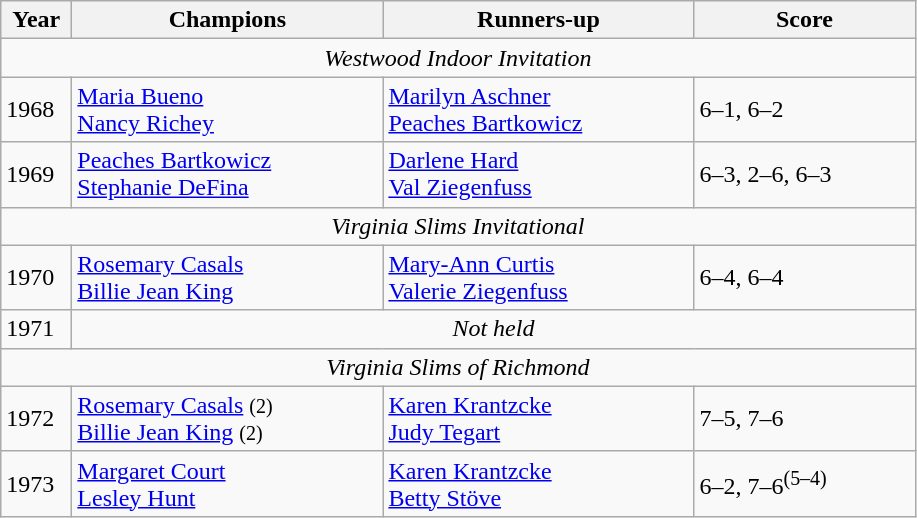<table class="wikitable">
<tr>
<th style="width:40px">Year</th>
<th style="width:200px">Champions</th>
<th style="width:200px">Runners-up</th>
<th style="width:140px" class="unsortable">Score</th>
</tr>
<tr>
<td colspan=4 align=center><em>Westwood Indoor Invitation</em></td>
</tr>
<tr>
<td>1968</td>
<td> <a href='#'>Maria Bueno</a><br>  <a href='#'>Nancy Richey</a></td>
<td> <a href='#'>Marilyn Aschner</a><br>    <a href='#'>Peaches Bartkowicz</a></td>
<td>6–1, 6–2</td>
</tr>
<tr>
<td>1969</td>
<td>  <a href='#'>Peaches Bartkowicz</a><br> <a href='#'>Stephanie DeFina</a></td>
<td> <a href='#'>Darlene Hard</a><br>    <a href='#'>Val Ziegenfuss</a></td>
<td>6–3, 2–6, 6–3</td>
</tr>
<tr>
<td colspan=4 align=center><em>Virginia Slims Invitational</em></td>
</tr>
<tr>
<td>1970</td>
<td> <a href='#'>Rosemary Casals</a> <br>  <a href='#'>Billie Jean King</a></td>
<td> <a href='#'>Mary-Ann Curtis</a> <br>  <a href='#'>Valerie Ziegenfuss</a></td>
<td>6–4, 6–4</td>
</tr>
<tr>
<td>1971</td>
<td colspan=3 align=center><em>Not held</em></td>
</tr>
<tr>
<td colspan=4 align=center><em>Virginia Slims of Richmond</em></td>
</tr>
<tr>
<td>1972</td>
<td> <a href='#'>Rosemary Casals</a> <small>(2)</small><br>  <a href='#'>Billie Jean King</a> <small>(2)</small></td>
<td> <a href='#'>Karen Krantzcke</a> <br>  <a href='#'>Judy Tegart</a></td>
<td>7–5, 7–6</td>
</tr>
<tr>
<td>1973</td>
<td> <a href='#'>Margaret Court</a> <br>  <a href='#'>Lesley Hunt</a></td>
<td> <a href='#'>Karen Krantzcke</a> <br>  <a href='#'>Betty Stöve</a></td>
<td>6–2, 7–6<sup>(5–4)</sup></td>
</tr>
</table>
